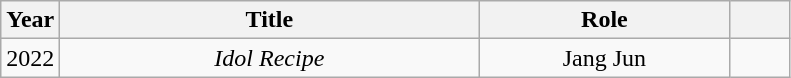<table class="wikitable sortable plainrowheaders" style="text-align:center;" border="1">
<tr>
<th scope="col" style="width: 2em;">Year</th>
<th scope="col" style="width: 17em;">Title</th>
<th scope="col" style="width: 10em;">Role</th>
<th scope="col" class="unsortable" style="width: 2em;"></th>
</tr>
<tr>
<td>2022</td>
<td><em>Idol Recipe</em></td>
<td>Jang Jun</td>
<td></td>
</tr>
</table>
